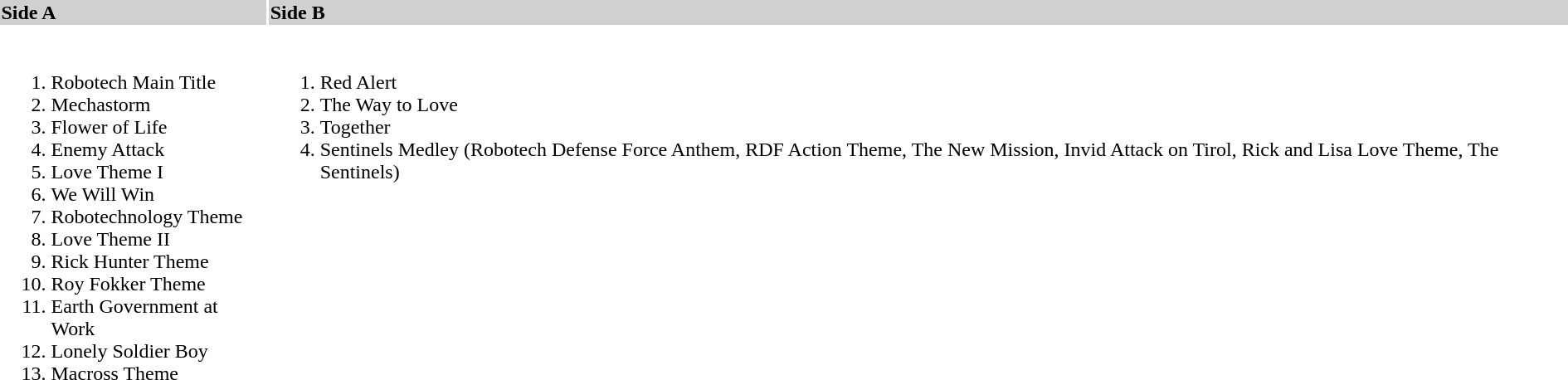<table>
<tr bgcolor="#D0D0D0">
<th align=left>Side A</th>
<th align=left>Side B</th>
</tr>
<tr>
<td valign=top class="small"><br><ol><li>Robotech Main Title</li><li>Mechastorm</li><li>Flower of Life</li><li>Enemy Attack</li><li>Love Theme I</li><li>We Will Win</li><li>Robotechnology Theme</li><li>Love Theme II</li><li>Rick Hunter Theme</li><li>Roy Fokker Theme</li><li>Earth Government at Work</li><li>Lonely Soldier Boy</li><li>Macross Theme</li></ol></td>
<td valign=top class="small"><br><ol><li>Red Alert</li><li>The Way to Love</li><li>Together</li><li>Sentinels Medley (Robotech Defense Force Anthem, RDF Action Theme, The New Mission, Invid Attack on Tirol, Rick and Lisa Love Theme, The Sentinels)</li></ol></td>
</tr>
</table>
